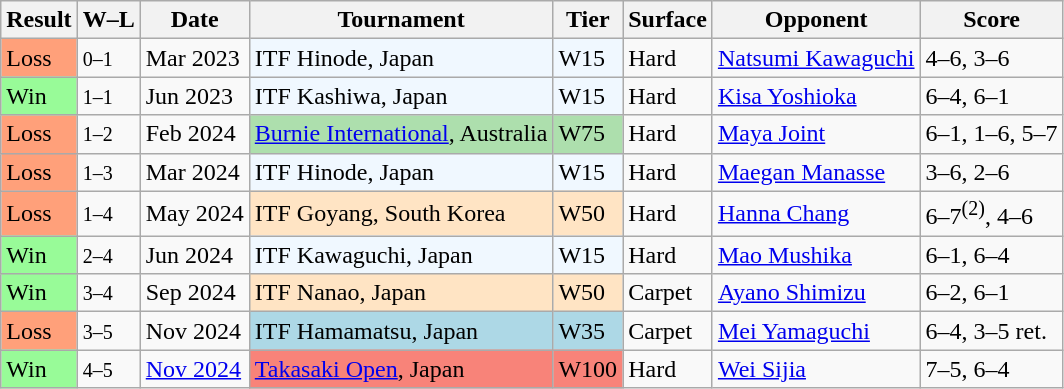<table class="sortable wikitable">
<tr>
<th>Result</th>
<th class="unsortable">W–L</th>
<th>Date</th>
<th>Tournament</th>
<th>Tier</th>
<th>Surface</th>
<th>Opponent</th>
<th class="unsortable">Score</th>
</tr>
<tr>
<td style="background:#ffa07a;">Loss</td>
<td><small>0–1</small></td>
<td>Mar 2023</td>
<td style="background:#f0f8ff;">ITF Hinode, Japan</td>
<td style="background:#f0f8ff;">W15</td>
<td>Hard</td>
<td> <a href='#'>Natsumi Kawaguchi</a></td>
<td>4–6, 3–6</td>
</tr>
<tr>
<td style="background:#98FB98;">Win</td>
<td><small>1–1</small></td>
<td>Jun 2023</td>
<td style="background:#f0f8ff;">ITF Kashiwa, Japan</td>
<td style="background:#f0f8ff;">W15</td>
<td>Hard</td>
<td> <a href='#'>Kisa Yoshioka</a></td>
<td>6–4, 6–1</td>
</tr>
<tr>
<td style="background:#ffa07a;">Loss</td>
<td><small>1–2</small></td>
<td>Feb 2024</td>
<td style="background:#addfad;"><a href='#'>Burnie International</a>, Australia</td>
<td style="background:#addfad;">W75</td>
<td>Hard</td>
<td> <a href='#'>Maya Joint</a></td>
<td>6–1, 1–6, 5–7</td>
</tr>
<tr>
<td style="background:#ffa07a;">Loss</td>
<td><small>1–3</small></td>
<td>Mar 2024</td>
<td style="background:#f0f8ff;">ITF Hinode, Japan</td>
<td style="background:#f0f8ff;">W15</td>
<td>Hard</td>
<td> <a href='#'>Maegan Manasse</a></td>
<td>3–6, 2–6</td>
</tr>
<tr>
<td style="background:#ffa07a;">Loss</td>
<td><small>1–4</small></td>
<td>May 2024</td>
<td style="background:#ffe4c4;">ITF Goyang, South Korea</td>
<td style="background:#ffe4c4;">W50</td>
<td>Hard</td>
<td> <a href='#'>Hanna Chang</a></td>
<td>6–7<sup>(2)</sup>, 4–6</td>
</tr>
<tr>
<td style="background:#98FB98;">Win</td>
<td><small>2–4</small></td>
<td>Jun 2024</td>
<td style="background:#f0f8ff;">ITF Kawaguchi, Japan</td>
<td style="background:#f0f8ff;">W15</td>
<td>Hard</td>
<td> <a href='#'>Mao Mushika</a></td>
<td>6–1, 6–4</td>
</tr>
<tr>
<td style="background:#98FB98;">Win</td>
<td><small>3–4</small></td>
<td>Sep 2024</td>
<td style="background:#ffe4c4;">ITF Nanao, Japan</td>
<td style="background:#ffe4c4;">W50</td>
<td>Carpet</td>
<td> <a href='#'>Ayano Shimizu</a></td>
<td>6–2, 6–1</td>
</tr>
<tr>
<td style="background:#ffa07a;">Loss</td>
<td><small>3–5</small></td>
<td>Nov 2024</td>
<td style="background:lightblue;">ITF Hamamatsu, Japan</td>
<td style="background:lightblue;">W35</td>
<td>Carpet</td>
<td> <a href='#'>Mei Yamaguchi</a></td>
<td>6–4, 3–5 ret.</td>
</tr>
<tr>
<td style="background:#98FB98;">Win</td>
<td><small>4–5</small></td>
<td><a href='#'>Nov 2024</a></td>
<td style="background:#f88379;"><a href='#'>Takasaki Open</a>, Japan</td>
<td style="background:#f88379;">W100</td>
<td>Hard</td>
<td> <a href='#'>Wei Sijia</a></td>
<td>7–5, 6–4</td>
</tr>
</table>
